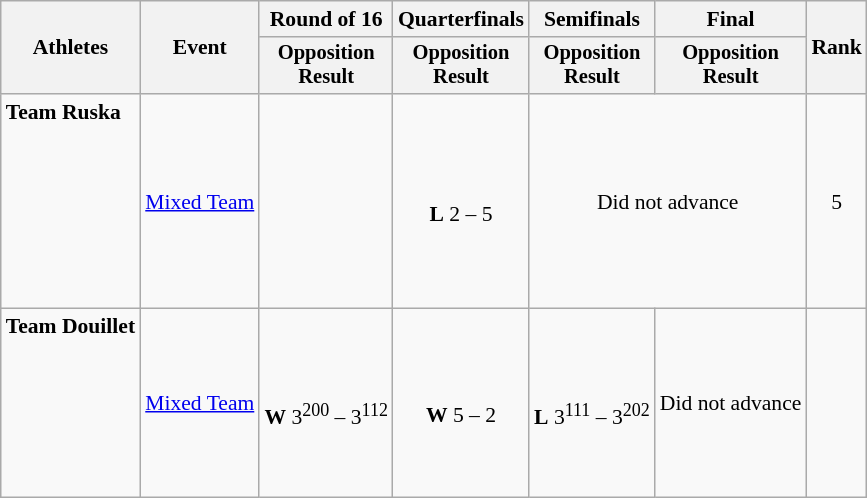<table class="wikitable" style="font-size:90%">
<tr>
<th rowspan="2">Athletes</th>
<th rowspan="2">Event</th>
<th>Round of 16</th>
<th>Quarterfinals</th>
<th>Semifinals</th>
<th>Final</th>
<th rowspan=2>Rank</th>
</tr>
<tr style="font-size:95%">
<th>Opposition<br>Result</th>
<th>Opposition<br>Result</th>
<th>Opposition<br>Result</th>
<th>Opposition<br>Result</th>
</tr>
<tr align=center>
<td align=left><strong>Team Ruska</strong><br><br><br><br><br><br><br><br></td>
<td align=left><a href='#'>Mixed Team</a></td>
<td></td>
<td><br><strong>L</strong> 2 – 5</td>
<td colspan=2>Did not advance</td>
<td>5</td>
</tr>
<tr align=center>
<td align=left><strong>Team Douillet</strong><br><br><br><br><br><br><br></td>
<td align=left><a href='#'>Mixed Team</a></td>
<td><br><strong>W</strong> 3<sup>200</sup> – 3<sup>112</sup></td>
<td><br><strong>W</strong> 5 – 2</td>
<td><br><strong>L</strong> 3<sup>111</sup> – 3<sup>202</sup></td>
<td>Did not advance</td>
<td></td>
</tr>
</table>
